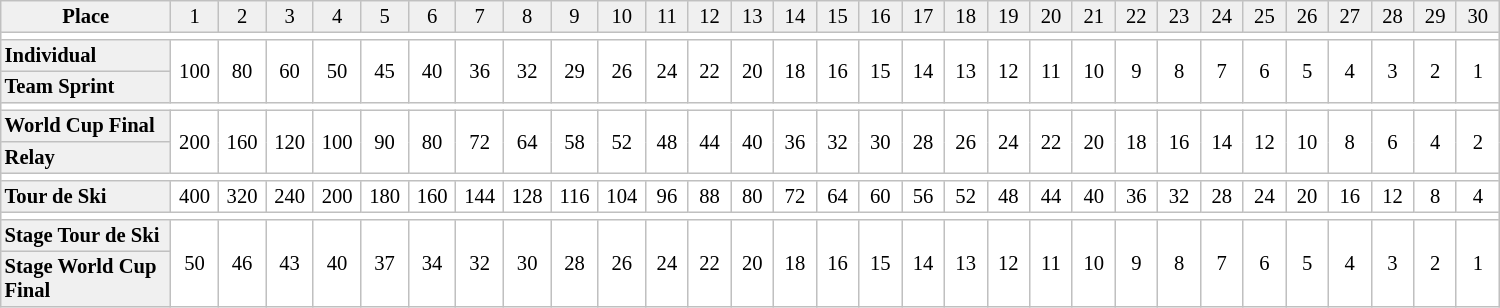<table border="1" cellpadding="2" cellspacing="0" style="border:1px solid #C0C0C0; border-collapse:collapse; font-size:86%; margin-top:1em; text-align:center" width="1000">
<tr bgcolor="#F0F0F0">
<td width=150><strong>Place</strong></td>
<td width=32>1</td>
<td width=32>2</td>
<td width=32>3</td>
<td width=32>4</td>
<td width=32>5</td>
<td width=32>6</td>
<td width=32>7</td>
<td width=32>8</td>
<td width=32>9</td>
<td width=32>10</td>
<td width=32>11</td>
<td width=32>12</td>
<td width=32>13</td>
<td width=32>14</td>
<td width=32>15</td>
<td width=32>16</td>
<td width=32>17</td>
<td width=32>18</td>
<td width=32>19</td>
<td width=32>20</td>
<td width=32>21</td>
<td width=32>22</td>
<td width=32>23</td>
<td width=32>24</td>
<td width=32>25</td>
<td width=32>26</td>
<td width=32>27</td>
<td width=32>28</td>
<td width=32>29</td>
<td width=32>30</td>
</tr>
<tr>
<td colspan=31></td>
</tr>
<tr>
<td bgcolor="#F0F0F0" align=left><strong>Individual</strong></td>
<td rowspan=2>100</td>
<td rowspan=2>80</td>
<td rowspan=2>60</td>
<td rowspan=2>50</td>
<td rowspan=2>45</td>
<td rowspan=2>40</td>
<td rowspan=2>36</td>
<td rowspan=2>32</td>
<td rowspan=2>29</td>
<td rowspan=2>26</td>
<td rowspan=2>24</td>
<td rowspan=2>22</td>
<td rowspan=2>20</td>
<td rowspan=2>18</td>
<td rowspan=2>16</td>
<td rowspan=2>15</td>
<td rowspan=2>14</td>
<td rowspan=2>13</td>
<td rowspan=2>12</td>
<td rowspan=2>11</td>
<td rowspan=2>10</td>
<td rowspan=2>9</td>
<td rowspan=2>8</td>
<td rowspan=2>7</td>
<td rowspan=2>6</td>
<td rowspan=2>5</td>
<td rowspan=2>4</td>
<td rowspan=2>3</td>
<td rowspan=2>2</td>
<td rowspan=2>1</td>
</tr>
<tr>
<td bgcolor="#F0F0F0" align=left><strong>Team Sprint</strong></td>
</tr>
<tr>
<td colspan=31></td>
</tr>
<tr>
<td bgcolor="#F0F0F0" align=left><strong>World Cup Final</strong></td>
<td rowspan=2>200</td>
<td rowspan=2>160</td>
<td rowspan=2>120</td>
<td rowspan=2>100</td>
<td rowspan=2>90</td>
<td rowspan=2>80</td>
<td rowspan=2>72</td>
<td rowspan=2>64</td>
<td rowspan=2>58</td>
<td rowspan=2>52</td>
<td rowspan=2>48</td>
<td rowspan=2>44</td>
<td rowspan=2>40</td>
<td rowspan=2>36</td>
<td rowspan=2>32</td>
<td rowspan=2>30</td>
<td rowspan=2>28</td>
<td rowspan=2>26</td>
<td rowspan=2>24</td>
<td rowspan=2>22</td>
<td rowspan=2>20</td>
<td rowspan=2>18</td>
<td rowspan=2>16</td>
<td rowspan=2>14</td>
<td rowspan=2>12</td>
<td rowspan=2>10</td>
<td rowspan=2>8</td>
<td rowspan=2>6</td>
<td rowspan=2>4</td>
<td rowspan=2>2</td>
</tr>
<tr>
<td bgcolor="#F0F0F0" align=left><strong>Relay</strong></td>
</tr>
<tr>
<td colspan=31></td>
</tr>
<tr>
<td bgcolor="#F0F0F0" align=left><strong>Tour de Ski</strong></td>
<td>400</td>
<td>320</td>
<td>240</td>
<td>200</td>
<td>180</td>
<td>160</td>
<td>144</td>
<td>128</td>
<td>116</td>
<td>104</td>
<td>96</td>
<td>88</td>
<td>80</td>
<td>72</td>
<td>64</td>
<td>60</td>
<td>56</td>
<td>52</td>
<td>48</td>
<td>44</td>
<td>40</td>
<td>36</td>
<td>32</td>
<td>28</td>
<td>24</td>
<td>20</td>
<td>16</td>
<td>12</td>
<td>8</td>
<td>4</td>
</tr>
<tr>
<td colspan=31></td>
</tr>
<tr>
<td bgcolor="#F0F0F0" align=left><strong>Stage Tour de Ski</strong></td>
<td rowspan=2>50</td>
<td rowspan=2>46</td>
<td rowspan=2>43</td>
<td rowspan=2>40</td>
<td rowspan=2>37</td>
<td rowspan=2>34</td>
<td rowspan=2>32</td>
<td rowspan=2>30</td>
<td rowspan=2>28</td>
<td rowspan=2>26</td>
<td rowspan=2>24</td>
<td rowspan=2>22</td>
<td rowspan=2>20</td>
<td rowspan=2>18</td>
<td rowspan=2>16</td>
<td rowspan=2>15</td>
<td rowspan=2>14</td>
<td rowspan=2>13</td>
<td rowspan=2>12</td>
<td rowspan=2>11</td>
<td rowspan=2>10</td>
<td rowspan=2>9</td>
<td rowspan=2>8</td>
<td rowspan=2>7</td>
<td rowspan=2>6</td>
<td rowspan=2>5</td>
<td rowspan=2>4</td>
<td rowspan=2>3</td>
<td rowspan=2>2</td>
<td rowspan=2>1</td>
</tr>
<tr>
<td bgcolor="#F0F0F0" align=left><strong>Stage World Cup Final</strong></td>
</tr>
</table>
